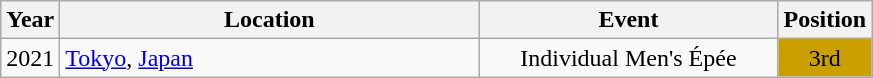<table class="wikitable" style="text-align:center;">
<tr>
<th>Year</th>
<th style="width:17em">Location</th>
<th style="width:12em">Event</th>
<th>Position</th>
</tr>
<tr>
<td>2021</td>
<td rowspan="1" align="left"> <a href='#'>Tokyo</a>, <a href='#'>Japan</a></td>
<td>Individual Men's Épée</td>
<td bgcolor="caramel">3rd</td>
</tr>
</table>
